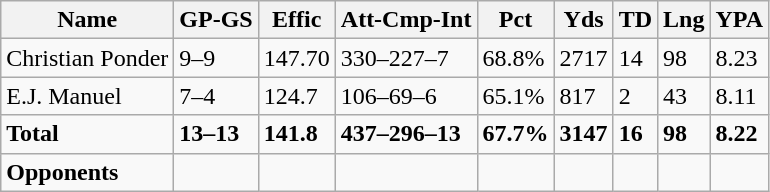<table class="wikitable" style="white-space:nowrap;">
<tr>
<th>Name</th>
<th>GP-GS</th>
<th>Effic</th>
<th>Att-Cmp-Int</th>
<th>Pct</th>
<th>Yds</th>
<th>TD</th>
<th>Lng</th>
<th>YPA</th>
</tr>
<tr>
<td>Christian Ponder</td>
<td>9–9</td>
<td>147.70</td>
<td>330–227–7</td>
<td>68.8%</td>
<td>2717</td>
<td>14</td>
<td>98</td>
<td>8.23</td>
</tr>
<tr>
<td>E.J. Manuel</td>
<td>7–4</td>
<td>124.7</td>
<td>106–69–6</td>
<td>65.1%</td>
<td>817</td>
<td>2</td>
<td>43</td>
<td>8.11</td>
</tr>
<tr>
<td><strong>Total</strong></td>
<td><strong>13–13</strong></td>
<td><strong>141.8</strong></td>
<td><strong>437–296–13</strong></td>
<td><strong>67.7%</strong></td>
<td><strong>3147</strong></td>
<td><strong>16</strong></td>
<td><strong>98</strong></td>
<td><strong>8.22</strong></td>
</tr>
<tr>
<td><strong>Opponents</strong></td>
<td></td>
<td></td>
<td></td>
<td></td>
<td></td>
<td></td>
<td></td>
<td></td>
</tr>
</table>
